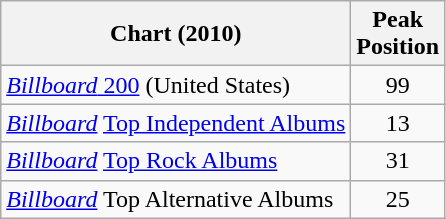<table class="wikitable sortable">
<tr>
<th align="left">Chart (2010)</th>
<th align="left">Peak<br>Position</th>
</tr>
<tr>
<td align="left"><a href='#'><em>Billboard</em> 200</a> (United States)</td>
<td style="text-align:center;">99</td>
</tr>
<tr>
<td align="left"><em><a href='#'>Billboard</a></em> <a href='#'>Top Independent Albums</a></td>
<td style="text-align:center;">13</td>
</tr>
<tr>
<td align="left"><em><a href='#'>Billboard</a></em> <a href='#'>Top Rock Albums</a></td>
<td style="text-align:center;">31</td>
</tr>
<tr>
<td align="left"><em><a href='#'>Billboard</a></em> Top Alternative Albums</td>
<td style="text-align:center;">25</td>
</tr>
</table>
